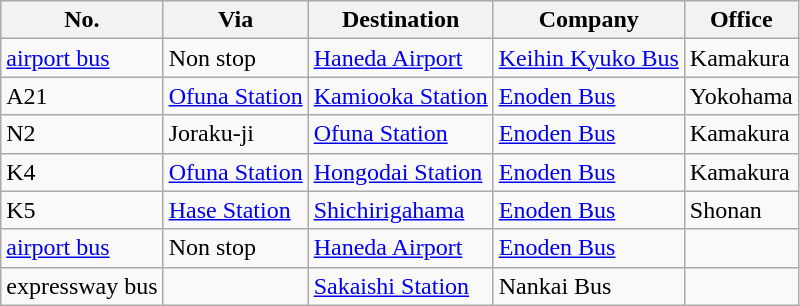<table class="wikitable">
<tr>
<th>No.</th>
<th>Via</th>
<th>Destination</th>
<th>Company</th>
<th>Office</th>
</tr>
<tr>
<td><a href='#'>airport bus</a></td>
<td>Non stop</td>
<td><a href='#'>Haneda Airport</a></td>
<td rowspan="1"><a href='#'>Keihin Kyuko Bus</a></td>
<td rowspan="1">Kamakura</td>
</tr>
<tr>
<td>A21</td>
<td><a href='#'>Ofuna Station</a></td>
<td><a href='#'>Kamiooka Station</a></td>
<td rowspan="1"><a href='#'>Enoden Bus</a></td>
<td rowspan="1">Yokohama</td>
</tr>
<tr>
<td>N2</td>
<td>Joraku-ji</td>
<td><a href='#'>Ofuna Station</a></td>
<td><a href='#'>Enoden Bus</a></td>
<td rowspan="1">Kamakura</td>
</tr>
<tr>
<td>K4</td>
<td><a href='#'>Ofuna Station</a></td>
<td><a href='#'>Hongodai Station</a></td>
<td><a href='#'>Enoden Bus</a></td>
<td rowspan="1">Kamakura</td>
</tr>
<tr>
<td>K5</td>
<td><a href='#'>Hase Station</a></td>
<td><a href='#'>Shichirigahama</a></td>
<td><a href='#'>Enoden Bus</a></td>
<td rowspan="1">Shonan</td>
</tr>
<tr>
<td><a href='#'>airport bus</a></td>
<td>Non stop</td>
<td><a href='#'>Haneda Airport</a></td>
<td rowspan="1"><a href='#'>Enoden Bus</a></td>
<td rowspan="1"></td>
</tr>
<tr>
<td>expressway bus</td>
<td></td>
<td><a href='#'>Sakaishi Station</a></td>
<td>Nankai Bus</td>
<td rowspan="1"></td>
</tr>
</table>
